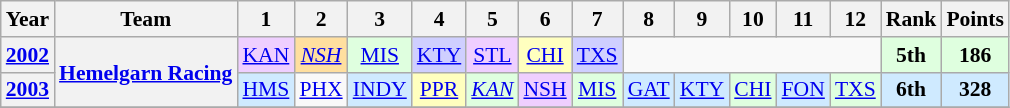<table class="wikitable" style="text-align:center; font-size:90%">
<tr>
<th>Year</th>
<th>Team</th>
<th>1</th>
<th>2</th>
<th>3</th>
<th>4</th>
<th>5</th>
<th>6</th>
<th>7</th>
<th>8</th>
<th>9</th>
<th>10</th>
<th>11</th>
<th>12</th>
<th>Rank</th>
<th>Points</th>
</tr>
<tr>
<th><a href='#'>2002</a></th>
<th rowspan=2><a href='#'>Hemelgarn Racing</a></th>
<td style="background:#EFCFFF;"><a href='#'>KAN</a><br></td>
<td style="background:#FFDF9F;"><em><a href='#'>NSH</a><br></em></td>
<td style="background:#DFFFDF;"><a href='#'>MIS</a><br></td>
<td style="background:#CFCFFF;"><a href='#'>KTY</a><br></td>
<td style="background:#EFCFFF;"><a href='#'>STL</a><br></td>
<td style="background:#FFFFBF;"><a href='#'>CHI</a><br></td>
<td style="background:#CFCFFF;"><a href='#'>TXS</a><br></td>
<td colspan=5></td>
<td style="background:#DFFFDF;"><strong>5th</strong></td>
<td style="background:#DFFFDF;"><strong>186</strong></td>
</tr>
<tr>
<th><a href='#'>2003</a></th>
<td style="background:#CFEAFF;"><a href='#'>HMS</a><br></td>
<td><a href='#'>PHX</a></td>
<td style="background:#CFEAFF;"><a href='#'>INDY</a><br></td>
<td style="background:#FFFFBF;"><a href='#'>PPR</a><br></td>
<td style="background:#DFFFDF;"><em><a href='#'>KAN</a><br></em></td>
<td style="background:#EFCFFF;"><a href='#'>NSH</a><br></td>
<td style="background:#DFFFDF;"><a href='#'>MIS</a><br></td>
<td style="background:#CFEAFF;"><a href='#'>GAT</a><br></td>
<td style="background:#CFEAFF;"><a href='#'>KTY</a><br></td>
<td style="background:#DFFFDF;"><a href='#'>CHI</a><br></td>
<td style="background:#CFEAFF;"><a href='#'>FON</a><br></td>
<td style="background:#DFFFDF;"><a href='#'>TXS</a><br></td>
<td style="background:#CFEAFF;"><strong>6th</strong></td>
<td style="background:#CFEAFF;"><strong>328</strong></td>
</tr>
<tr>
</tr>
</table>
